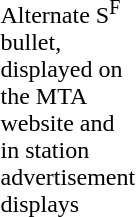<table style="width:80px;">
<tr>
<td></td>
</tr>
<tr>
<td><div>Alternate S<sup>F</sup> bullet, displayed on the MTA website and in station advertisement displays</div></td>
</tr>
</table>
